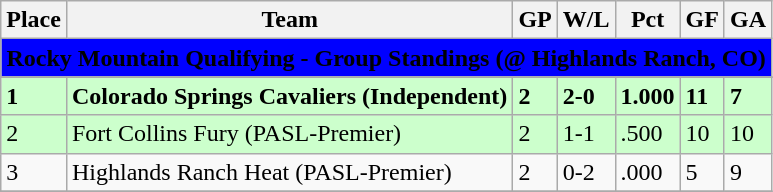<table class="wikitable">
<tr>
<th>Place</th>
<th>Team</th>
<th>GP</th>
<th>W/L</th>
<th>Pct</th>
<th>GF</th>
<th>GA</th>
</tr>
<tr>
<th style=background-color:blue colspan=9><span>Rocky Mountain Qualifying - Group Standings (@ Highlands Ranch, CO)</span></th>
</tr>
<tr>
</tr>
<tr bgcolor=#ccffcc>
<td><strong>1</strong></td>
<td><strong>Colorado Springs Cavaliers (Independent)</strong></td>
<td><strong>2</strong></td>
<td><strong>2-0</strong></td>
<td><strong>1.000</strong></td>
<td><strong>11</strong></td>
<td><strong>7</strong></td>
</tr>
<tr bgcolor=#ccffcc>
<td>2</td>
<td>Fort Collins Fury (PASL-Premier)</td>
<td>2</td>
<td>1-1</td>
<td>.500</td>
<td>10</td>
<td>10</td>
</tr>
<tr>
<td>3</td>
<td>Highlands Ranch Heat (PASL-Premier)</td>
<td>2</td>
<td>0-2</td>
<td>.000</td>
<td>5</td>
<td>9</td>
</tr>
<tr>
</tr>
</table>
